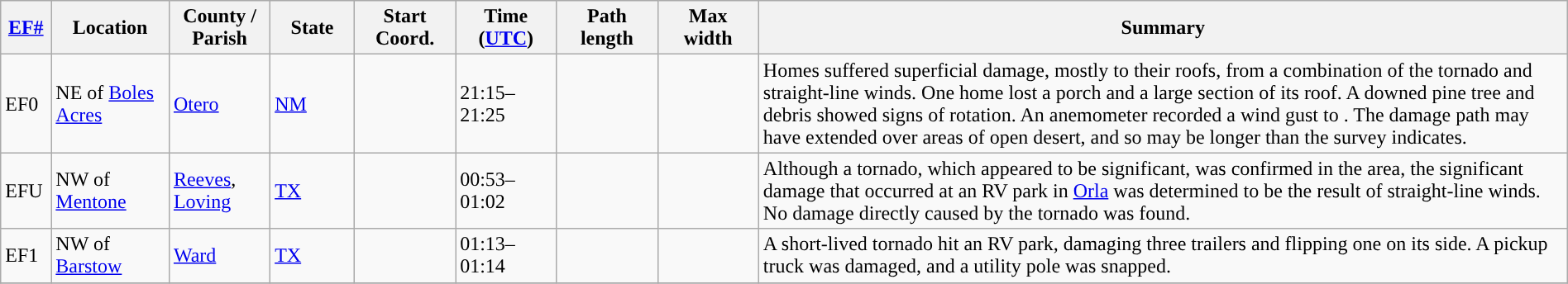<table class="wikitable sortable" style="width:100%;">
<tr>
<th scope="col"  style="width:3%; text-align:center;"><a href='#'>EF#</a></th>
<th scope="col"  style="width:7%; text-align:center;" class="unsortable">Location</th>
<th scope="col"  style="width:6%; text-align:center;" class="unsortable">County / Parish</th>
<th scope="col"  style="width:5%; text-align:center;">State</th>
<th scope="col"  style="width:6%; text-align:center;">Start Coord.</th>
<th scope="col"  style="width:6%; text-align:center;">Time (<a href='#'>UTC</a>)</th>
<th scope="col"  style="width:6%; text-align:center;">Path length</th>
<th scope="col"  style="width:6%; text-align:center;">Max width</th>
<th scope="col" class="unsortable" style="width:48%; text-align:center;">Summary</th>
</tr>
<tr>
<td>EF0</td>
<td>NE of <a href='#'>Boles Acres</a></td>
<td><a href='#'>Otero</a></td>
<td><a href='#'>NM</a></td>
<td></td>
<td>21:15–21:25</td>
<td></td>
<td></td>
<td>Homes suffered superficial damage, mostly to their roofs, from a combination of the tornado and straight-line winds. One home lost a porch and a large section of its roof. A downed pine tree and debris showed signs of rotation. An anemometer recorded a wind gust to . The damage path may have extended over areas of open desert, and so may be longer than the survey indicates.</td>
</tr>
<tr>
<td>EFU</td>
<td>NW of <a href='#'>Mentone</a></td>
<td><a href='#'>Reeves</a>, <a href='#'>Loving</a></td>
<td><a href='#'>TX</a></td>
<td></td>
<td>00:53–01:02</td>
<td></td>
<td></td>
<td>Although a tornado, which appeared to be significant, was confirmed in the area, the significant damage that occurred at an RV park in <a href='#'>Orla</a> was determined to be the result of straight-line winds. No damage directly caused by the tornado was found.</td>
</tr>
<tr>
<td>EF1</td>
<td>NW of <a href='#'>Barstow</a></td>
<td><a href='#'>Ward</a></td>
<td><a href='#'>TX</a></td>
<td></td>
<td>01:13–01:14</td>
<td></td>
<td></td>
<td>A short-lived tornado hit an RV park, damaging three trailers and flipping one on its side. A pickup truck was damaged, and a utility pole was snapped.</td>
</tr>
<tr>
</tr>
</table>
